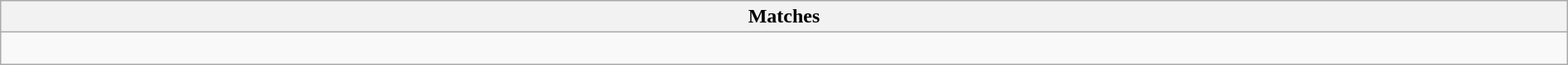<table class="wikitable collapsible collapsed" style="width:100%;">
<tr>
<th>Matches</th>
</tr>
<tr>
<td><br></td>
</tr>
</table>
